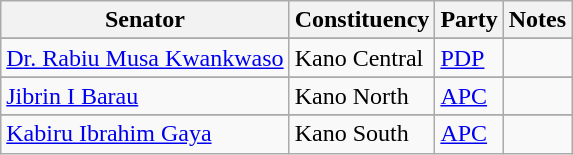<table class="wikitable" border="1">
<tr>
<th>Senator</th>
<th>Constituency</th>
<th>Party</th>
<th>Notes</th>
</tr>
<tr>
</tr>
<tr>
<td><a href='#'>Dr. Rabiu Musa Kwankwaso</a></td>
<td>Kano Central</td>
<td><a href='#'>PDP</a></td>
<td></td>
</tr>
<tr>
</tr>
<tr>
<td><a href='#'>Jibrin I Barau</a></td>
<td>Kano North</td>
<td><a href='#'>APC</a></td>
<td></td>
</tr>
<tr>
</tr>
<tr>
<td><a href='#'>Kabiru Ibrahim Gaya</a></td>
<td>Kano South</td>
<td><a href='#'>APC</a></td>
<td></td>
</tr>
</table>
